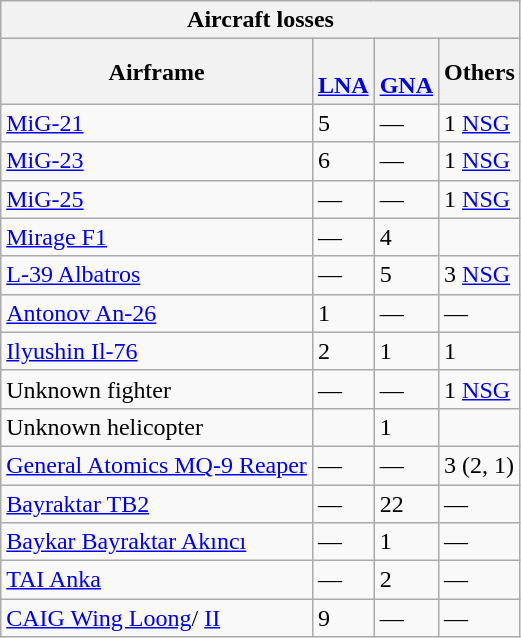<table class="wikitable sortable">
<tr>
<th colspan="4">Aircraft losses</th>
</tr>
<tr>
<th>Airframe</th>
<th data-sort-type="number"><br><a href='#'>LNA</a></th>
<th data-sort-type="number"><br><a href='#'>GNA</a></th>
<th data-sort-type="number">Others</th>
</tr>
<tr>
<td><a href='#'>MiG-21</a></td>
<td>5</td>
<td>—</td>
<td>1  <a href='#'>NSG</a></td>
</tr>
<tr>
<td><a href='#'>MiG-23</a></td>
<td>6</td>
<td>—</td>
<td>1  <a href='#'>NSG</a></td>
</tr>
<tr>
<td><a href='#'>MiG-25</a></td>
<td>—</td>
<td>—</td>
<td>1  <a href='#'>NSG</a></td>
</tr>
<tr>
<td><a href='#'>Mirage F1</a></td>
<td>—</td>
<td>4</td>
<td></td>
</tr>
<tr>
<td><a href='#'>L-39 Albatros</a></td>
<td>—</td>
<td>5</td>
<td>3  <a href='#'>NSG</a></td>
</tr>
<tr>
<td><a href='#'>Antonov An-26</a></td>
<td>1</td>
<td>—</td>
<td>—</td>
</tr>
<tr>
<td><a href='#'>Ilyushin Il-76</a></td>
<td>2</td>
<td>1</td>
<td>1 </td>
</tr>
<tr>
<td>Unknown fighter</td>
<td>—</td>
<td>—</td>
<td>1  <a href='#'>NSG</a></td>
</tr>
<tr>
<td>Unknown helicopter</td>
<td></td>
<td>1</td>
<td></td>
</tr>
<tr>
<td><a href='#'>General Atomics MQ-9 Reaper</a></td>
<td>—</td>
<td>—</td>
<td>3 (2, 1)</td>
</tr>
<tr>
<td><a href='#'>Bayraktar TB2</a></td>
<td>—</td>
<td>22</td>
<td>—</td>
</tr>
<tr>
<td><a href='#'>Baykar Bayraktar Akıncı</a></td>
<td>—</td>
<td>1</td>
<td>—</td>
</tr>
<tr>
<td><a href='#'>TAI Anka</a></td>
<td>—</td>
<td>2</td>
<td>—</td>
</tr>
<tr>
<td><a href='#'>CAIG Wing Loong</a>/ <a href='#'>II</a></td>
<td>9</td>
<td>—</td>
<td>—</td>
</tr>
</table>
